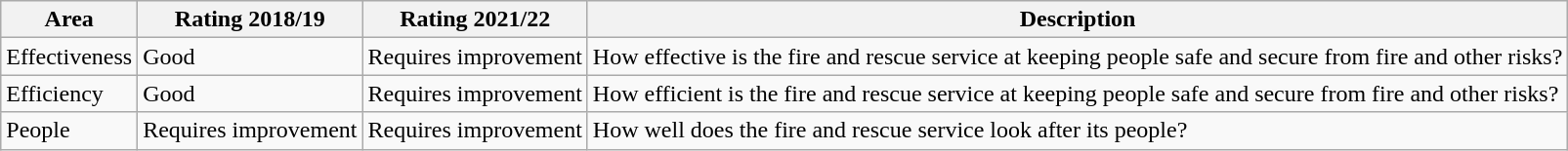<table class="wikitable">
<tr>
<th>Area</th>
<th>Rating 2018/19</th>
<th>Rating 2021/22</th>
<th>Description</th>
</tr>
<tr>
<td>Effectiveness</td>
<td>Good</td>
<td>Requires improvement</td>
<td>How effective is the fire and rescue service at keeping people safe and secure from fire and other risks?</td>
</tr>
<tr>
<td>Efficiency</td>
<td>Good</td>
<td>Requires improvement</td>
<td>How efficient is the fire and rescue service at keeping people safe and secure from fire and other risks?</td>
</tr>
<tr>
<td>People</td>
<td>Requires improvement</td>
<td>Requires improvement</td>
<td>How well does the fire and rescue service look after its people?</td>
</tr>
</table>
